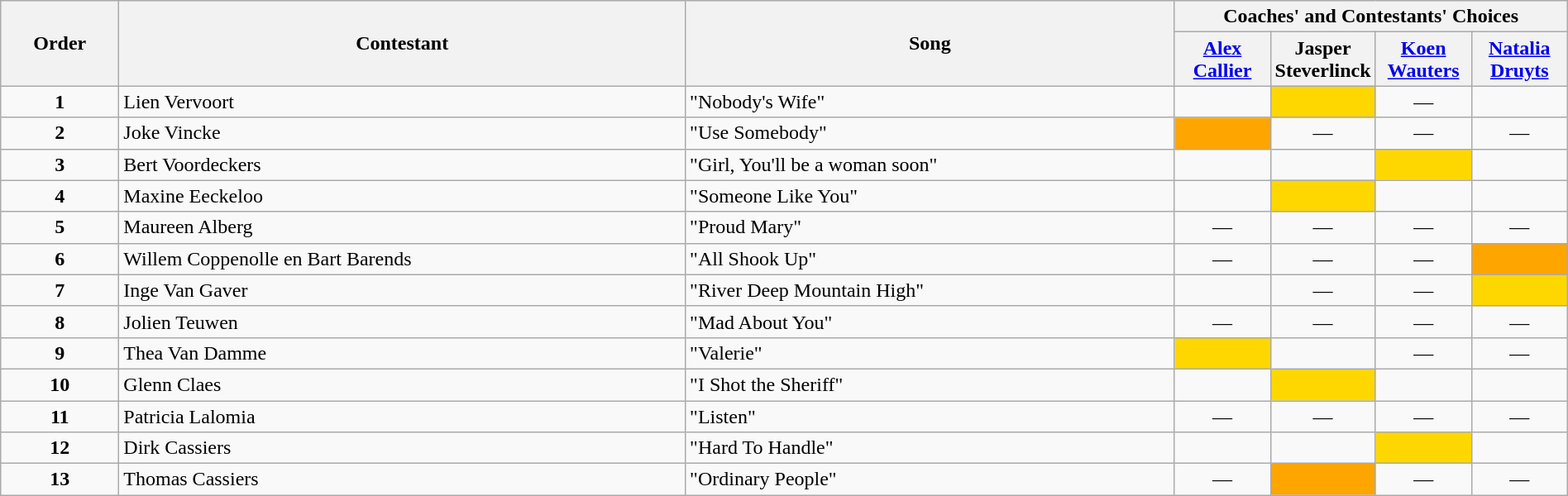<table class="wikitable" style="width:100%;">
<tr>
<th rowspan=2>Order</th>
<th rowspan=2>Contestant</th>
<th rowspan=2>Song</th>
<th colspan=4>Coaches' and Contestants' Choices</th>
</tr>
<tr>
<th width="70"><a href='#'>Alex Callier</a></th>
<th width="70">Jasper Steverlinck</th>
<th width="70"><a href='#'>Koen Wauters</a></th>
<th width="70"><a href='#'>Natalia Druyts</a></th>
</tr>
<tr>
<td align="center"><strong>1</strong></td>
<td>Lien Vervoort</td>
<td>"Nobody's Wife"</td>
<td style="text-align:center;"></td>
<td style="background:gold;text-align:center;"></td>
<td align="center">—</td>
<td style="text-align:center;"></td>
</tr>
<tr>
<td align="center"><strong>2</strong></td>
<td>Joke Vincke</td>
<td>"Use Somebody"</td>
<td style="background:orange;text-align:center;"></td>
<td align="center">—</td>
<td align="center">—</td>
<td align="center">—</td>
</tr>
<tr>
<td align="center"><strong>3</strong></td>
<td>Bert Voordeckers</td>
<td>"Girl, You'll be a woman soon"</td>
<td style="text-align:center;"></td>
<td style="text-align:center;"></td>
<td style="background:gold;text-align:center;"></td>
<td style="text-align:center;"></td>
</tr>
<tr>
<td align="center"><strong>4</strong></td>
<td>Maxine Eeckeloo</td>
<td>"Someone Like You"</td>
<td style="text-align:center;"></td>
<td style="background:gold;text-align:center;"></td>
<td style="text-align:center;"></td>
<td style="text-align:center;"></td>
</tr>
<tr>
<td align="center"><strong>5</strong></td>
<td>Maureen Alberg</td>
<td>"Proud Mary"</td>
<td align="center">—</td>
<td align="center">—</td>
<td align="center">—</td>
<td align="center">—</td>
</tr>
<tr>
<td align="center"><strong>6</strong></td>
<td>Willem Coppenolle en Bart Barends</td>
<td>"All Shook Up"</td>
<td align="center">—</td>
<td align="center">—</td>
<td align="center">—</td>
<td style="background:orange;text-align:center;"></td>
</tr>
<tr>
<td align="center"><strong>7</strong></td>
<td>Inge Van Gaver</td>
<td>"River Deep Mountain High"</td>
<td style="text-align:center;"></td>
<td align="center">—</td>
<td align="center">—</td>
<td style="background:gold;text-align:center;"></td>
</tr>
<tr>
<td align="center"><strong>8</strong></td>
<td>Jolien Teuwen</td>
<td>"Mad About You"</td>
<td align="center">—</td>
<td align="center">—</td>
<td align="center">—</td>
<td align="center">—</td>
</tr>
<tr>
<td align="center"><strong>9</strong></td>
<td>Thea Van Damme</td>
<td>"Valerie"</td>
<td style="background:gold;text-align:center;"></td>
<td style="text-align:center;"></td>
<td align="center">—</td>
<td align="center">—</td>
</tr>
<tr>
<td align="center"><strong>10</strong></td>
<td>Glenn Claes</td>
<td>"I Shot the Sheriff"</td>
<td style="text-align:center;"></td>
<td style="background:gold;text-align:center;"></td>
<td style="text-align:center;"></td>
<td style="text-align:center;"></td>
</tr>
<tr>
<td align="center"><strong>11</strong></td>
<td>Patricia Lalomia</td>
<td>"Listen"</td>
<td align="center">—</td>
<td align="center">—</td>
<td align="center">—</td>
<td align="center">—</td>
</tr>
<tr>
<td align="center"><strong>12</strong></td>
<td>Dirk Cassiers</td>
<td>"Hard To Handle"</td>
<td style="text-align:center;"></td>
<td style="text-align:center;"></td>
<td style="background:gold;text-align:center;"></td>
<td style="text-align:center;"></td>
</tr>
<tr>
<td align="center"><strong>13</strong></td>
<td>Thomas Cassiers</td>
<td>"Ordinary People"</td>
<td align="center">—</td>
<td style="background:orange;text-align:center;"></td>
<td align="center">—</td>
<td align="center">—</td>
</tr>
</table>
